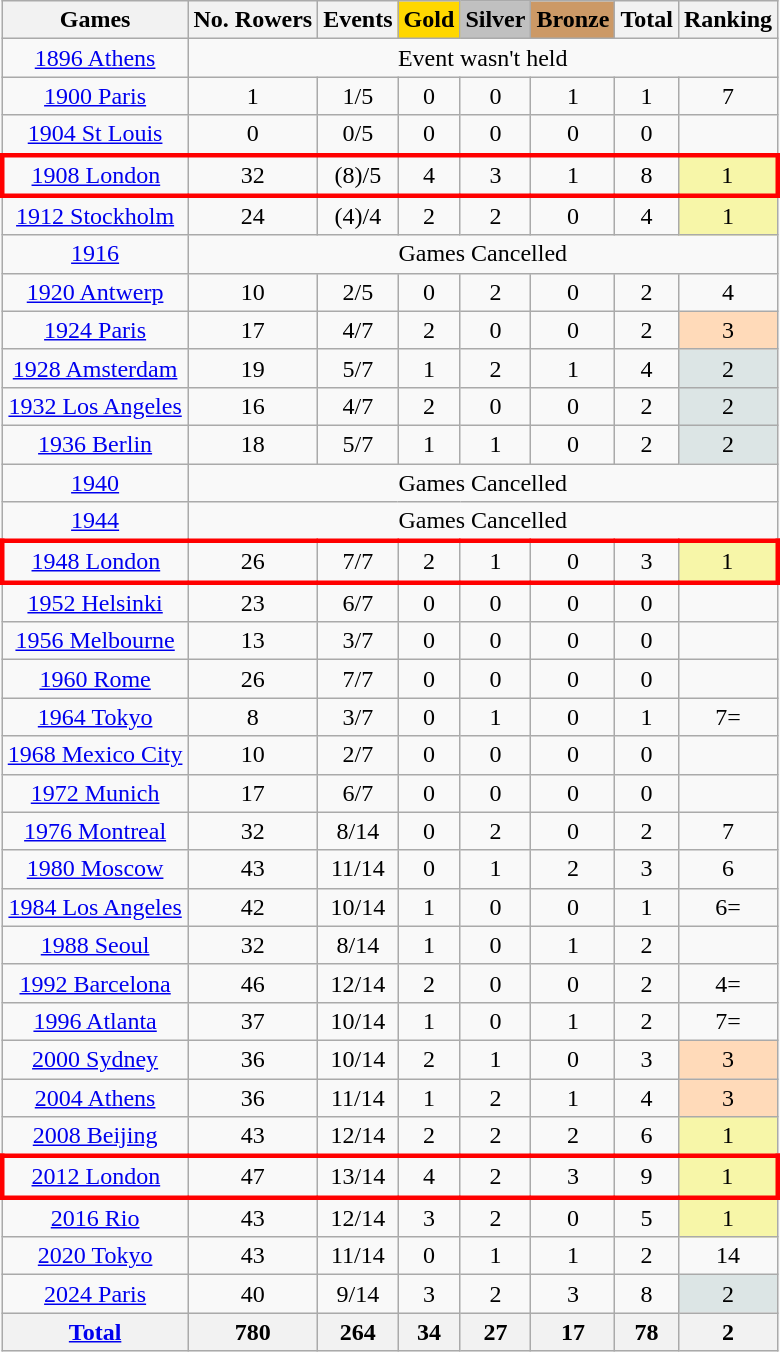<table class="wikitable sortable" style="text-align:center">
<tr>
<th>Games</th>
<th>No. Rowers</th>
<th>Events</th>
<th style="background-color:gold;">Gold</th>
<th style="background-color:silver;">Silver</th>
<th style="background-color:#c96;">Bronze</th>
<th>Total</th>
<th>Ranking</th>
</tr>
<tr>
<td><a href='#'>1896 Athens</a></td>
<td colspan=7>Event wasn't held</td>
</tr>
<tr>
<td><a href='#'>1900 Paris</a></td>
<td>1</td>
<td>1/5</td>
<td>0</td>
<td>0</td>
<td>1</td>
<td>1</td>
<td>7</td>
</tr>
<tr>
<td><a href='#'>1904 St Louis</a></td>
<td>0</td>
<td>0/5</td>
<td>0</td>
<td>0</td>
<td>0</td>
<td>0</td>
<td></td>
</tr>
<tr align=center style="border: 3px solid red">
<td><a href='#'>1908 London</a></td>
<td>32</td>
<td>(8)/5</td>
<td>4</td>
<td>3</td>
<td>1</td>
<td>8</td>
<td bgcolor=F7F6A8>1</td>
</tr>
<tr>
<td><a href='#'>1912 Stockholm</a></td>
<td>24</td>
<td>(4)/4</td>
<td>2</td>
<td>2</td>
<td>0</td>
<td>4</td>
<td bgcolor=F7F6A8>1</td>
</tr>
<tr>
<td><a href='#'>1916</a></td>
<td colspan=7>Games Cancelled</td>
</tr>
<tr>
<td><a href='#'>1920 Antwerp</a></td>
<td>10</td>
<td>2/5</td>
<td>0</td>
<td>2</td>
<td>0</td>
<td>2</td>
<td>4</td>
</tr>
<tr>
<td><a href='#'>1924 Paris</a></td>
<td>17</td>
<td>4/7</td>
<td>2</td>
<td>0</td>
<td>0</td>
<td>2</td>
<td bgcolor=ffdab9>3</td>
</tr>
<tr>
<td><a href='#'>1928 Amsterdam</a></td>
<td>19</td>
<td>5/7</td>
<td>1</td>
<td>2</td>
<td>1</td>
<td>4</td>
<td bgcolor=dce5e5>2</td>
</tr>
<tr>
<td><a href='#'>1932 Los Angeles</a></td>
<td>16</td>
<td>4/7</td>
<td>2</td>
<td>0</td>
<td>0</td>
<td>2</td>
<td bgcolor=dce5e5>2</td>
</tr>
<tr>
<td><a href='#'>1936 Berlin</a></td>
<td>18</td>
<td>5/7</td>
<td>1</td>
<td>1</td>
<td>0</td>
<td>2</td>
<td bgcolor=dce5e5>2</td>
</tr>
<tr>
<td><a href='#'>1940</a></td>
<td colspan=7>Games Cancelled</td>
</tr>
<tr>
<td><a href='#'>1944</a></td>
<td colspan=7>Games Cancelled</td>
</tr>
<tr align=center style="border: 3px solid red">
<td><a href='#'>1948 London</a></td>
<td>26</td>
<td>7/7</td>
<td>2</td>
<td>1</td>
<td>0</td>
<td>3</td>
<td bgcolor=F7F6A8>1</td>
</tr>
<tr>
<td><a href='#'>1952 Helsinki</a></td>
<td>23</td>
<td>6/7</td>
<td>0</td>
<td>0</td>
<td>0</td>
<td>0</td>
<td></td>
</tr>
<tr>
<td><a href='#'>1956 Melbourne</a></td>
<td>13</td>
<td>3/7</td>
<td>0</td>
<td>0</td>
<td>0</td>
<td>0</td>
<td></td>
</tr>
<tr>
<td><a href='#'>1960 Rome</a></td>
<td>26</td>
<td>7/7</td>
<td>0</td>
<td>0</td>
<td>0</td>
<td>0</td>
<td></td>
</tr>
<tr>
<td><a href='#'>1964 Tokyo</a></td>
<td>8</td>
<td>3/7</td>
<td>0</td>
<td>1</td>
<td>0</td>
<td>1</td>
<td>7=</td>
</tr>
<tr>
<td><a href='#'>1968 Mexico City</a></td>
<td>10</td>
<td>2/7</td>
<td>0</td>
<td>0</td>
<td>0</td>
<td>0</td>
<td></td>
</tr>
<tr>
<td><a href='#'>1972 Munich</a></td>
<td>17</td>
<td>6/7</td>
<td>0</td>
<td>0</td>
<td>0</td>
<td>0</td>
<td></td>
</tr>
<tr>
<td><a href='#'>1976 Montreal</a></td>
<td>32</td>
<td>8/14</td>
<td>0</td>
<td>2</td>
<td>0</td>
<td>2</td>
<td>7</td>
</tr>
<tr>
<td><a href='#'>1980 Moscow</a></td>
<td>43</td>
<td>11/14</td>
<td>0</td>
<td>1</td>
<td>2</td>
<td>3</td>
<td>6</td>
</tr>
<tr>
<td><a href='#'>1984 Los Angeles</a></td>
<td>42</td>
<td>10/14</td>
<td>1</td>
<td>0</td>
<td>0</td>
<td>1</td>
<td>6=</td>
</tr>
<tr>
<td><a href='#'>1988 Seoul</a></td>
<td>32</td>
<td>8/14</td>
<td>1</td>
<td>0</td>
<td>1</td>
<td>2</td>
<td></td>
</tr>
<tr>
<td><a href='#'>1992 Barcelona</a></td>
<td>46</td>
<td>12/14</td>
<td>2</td>
<td>0</td>
<td>0</td>
<td>2</td>
<td>4=</td>
</tr>
<tr>
<td><a href='#'>1996 Atlanta</a></td>
<td>37</td>
<td>10/14</td>
<td>1</td>
<td>0</td>
<td>1</td>
<td>2</td>
<td>7=</td>
</tr>
<tr>
<td><a href='#'>2000 Sydney</a></td>
<td>36</td>
<td>10/14</td>
<td>2</td>
<td>1</td>
<td>0</td>
<td>3</td>
<td bgcolor=ffdab9>3</td>
</tr>
<tr>
<td><a href='#'>2004 Athens</a></td>
<td>36</td>
<td>11/14</td>
<td>1</td>
<td>2</td>
<td>1</td>
<td>4</td>
<td bgcolor=ffdab9>3</td>
</tr>
<tr>
<td><a href='#'>2008 Beijing</a></td>
<td>43</td>
<td>12/14</td>
<td>2</td>
<td>2</td>
<td>2</td>
<td>6</td>
<td bgcolor=F7F6A8>1</td>
</tr>
<tr align=center style="border: 3px solid red">
<td><a href='#'>2012 London</a></td>
<td>47</td>
<td>13/14</td>
<td>4</td>
<td>2</td>
<td>3</td>
<td>9</td>
<td bgcolor=F7F6A8>1</td>
</tr>
<tr>
<td><a href='#'>2016 Rio</a></td>
<td>43</td>
<td>12/14</td>
<td>3</td>
<td>2</td>
<td>0</td>
<td>5</td>
<td bgcolor=F7F6A8>1</td>
</tr>
<tr>
<td><a href='#'>2020 Tokyo</a></td>
<td>43</td>
<td>11/14</td>
<td>0</td>
<td>1</td>
<td>1</td>
<td>2</td>
<td>14</td>
</tr>
<tr>
<td><a href='#'>2024 Paris</a></td>
<td>40</td>
<td>9/14</td>
<td>3</td>
<td>2</td>
<td>3</td>
<td>8</td>
<td bgcolor=dce5e5>2</td>
</tr>
<tr>
<th><a href='#'>Total</a></th>
<th>780</th>
<th>264</th>
<th>34</th>
<th>27</th>
<th>17</th>
<th>78</th>
<th bgcolor=dce5e5>2</th>
</tr>
</table>
